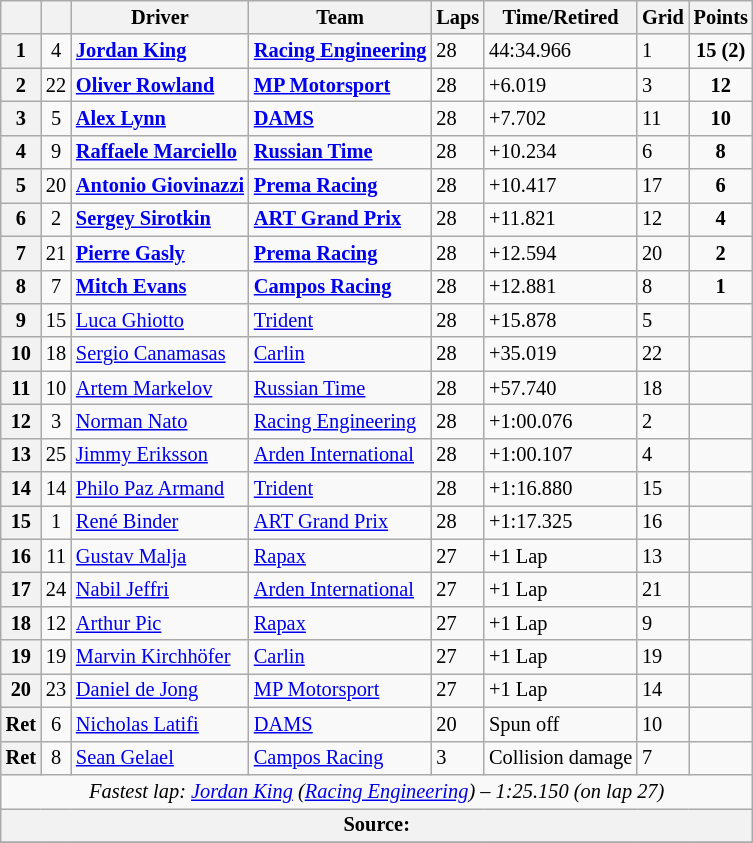<table class="wikitable" style="font-size:85%">
<tr>
<th></th>
<th></th>
<th>Driver</th>
<th>Team</th>
<th>Laps</th>
<th>Time/Retired</th>
<th>Grid</th>
<th>Points</th>
</tr>
<tr>
<th>1</th>
<td align="center">4</td>
<td> <strong><a href='#'>Jordan King</a></strong></td>
<td><strong><a href='#'>Racing Engineering</a></strong></td>
<td>28</td>
<td>44:34.966</td>
<td>1</td>
<td align="center"><strong>15 (2)</strong></td>
</tr>
<tr>
<th>2</th>
<td align="center">22</td>
<td> <strong><a href='#'>Oliver Rowland</a></strong></td>
<td><strong><a href='#'>MP Motorsport</a></strong></td>
<td>28</td>
<td>+6.019</td>
<td>3</td>
<td align="center"><strong>12</strong></td>
</tr>
<tr>
<th>3</th>
<td align="center">5</td>
<td> <strong><a href='#'>Alex Lynn</a></strong></td>
<td><strong><a href='#'>DAMS</a></strong></td>
<td>28</td>
<td>+7.702</td>
<td>11</td>
<td align="center"><strong>10</strong></td>
</tr>
<tr>
<th>4</th>
<td align="center">9</td>
<td> <strong><a href='#'>Raffaele Marciello</a></strong></td>
<td><strong><a href='#'>Russian Time</a></strong></td>
<td>28</td>
<td>+10.234</td>
<td>6</td>
<td align="center"><strong>8</strong></td>
</tr>
<tr>
<th>5</th>
<td align="center">20</td>
<td> <strong><a href='#'>Antonio Giovinazzi</a></strong></td>
<td><strong><a href='#'>Prema Racing</a></strong></td>
<td>28</td>
<td>+10.417</td>
<td>17</td>
<td align="center"><strong>6</strong></td>
</tr>
<tr>
<th>6</th>
<td align="center">2</td>
<td> <strong><a href='#'>Sergey Sirotkin</a></strong></td>
<td><strong><a href='#'>ART Grand Prix</a></strong></td>
<td>28</td>
<td>+11.821</td>
<td>12</td>
<td align="center"><strong>4</strong></td>
</tr>
<tr>
<th>7</th>
<td align="center">21</td>
<td> <strong><a href='#'>Pierre Gasly</a></strong></td>
<td><strong><a href='#'>Prema Racing</a></strong></td>
<td>28</td>
<td>+12.594</td>
<td>20</td>
<td align="center"><strong>2</strong></td>
</tr>
<tr>
<th>8</th>
<td align="center">7</td>
<td> <strong><a href='#'>Mitch Evans</a></strong></td>
<td><strong><a href='#'>Campos Racing</a></strong></td>
<td>28</td>
<td>+12.881</td>
<td>8</td>
<td align="center"><strong>1</strong></td>
</tr>
<tr>
<th>9</th>
<td align="center">15</td>
<td> <a href='#'>Luca Ghiotto</a></td>
<td><a href='#'>Trident</a></td>
<td>28</td>
<td>+15.878</td>
<td>5</td>
<td></td>
</tr>
<tr>
<th>10</th>
<td align="center">18</td>
<td> <a href='#'>Sergio Canamasas</a></td>
<td><a href='#'>Carlin</a></td>
<td>28</td>
<td>+35.019</td>
<td>22</td>
<td></td>
</tr>
<tr>
<th>11</th>
<td align="center">10</td>
<td> <a href='#'>Artem Markelov</a></td>
<td><a href='#'>Russian Time</a></td>
<td>28</td>
<td>+57.740</td>
<td>18</td>
<td></td>
</tr>
<tr>
<th>12</th>
<td align="center">3</td>
<td> <a href='#'>Norman Nato</a></td>
<td><a href='#'>Racing Engineering</a></td>
<td>28</td>
<td>+1:00.076</td>
<td>2</td>
<td></td>
</tr>
<tr>
<th>13</th>
<td align="center">25</td>
<td> <a href='#'>Jimmy Eriksson</a></td>
<td><a href='#'>Arden International</a></td>
<td>28</td>
<td>+1:00.107</td>
<td>4</td>
<td></td>
</tr>
<tr>
<th>14</th>
<td align="center">14</td>
<td> <a href='#'>Philo Paz Armand</a></td>
<td><a href='#'>Trident</a></td>
<td>28</td>
<td>+1:16.880</td>
<td>15</td>
<td></td>
</tr>
<tr>
<th>15</th>
<td align="center">1</td>
<td> <a href='#'>René Binder</a></td>
<td><a href='#'>ART Grand Prix</a></td>
<td>28</td>
<td>+1:17.325</td>
<td>16</td>
<td></td>
</tr>
<tr>
<th>16</th>
<td align="center">11</td>
<td> <a href='#'>Gustav Malja</a></td>
<td><a href='#'>Rapax</a></td>
<td>27</td>
<td>+1 Lap</td>
<td>13</td>
<td></td>
</tr>
<tr>
<th>17</th>
<td align="center">24</td>
<td> <a href='#'>Nabil Jeffri</a></td>
<td><a href='#'>Arden International</a></td>
<td>27</td>
<td>+1 Lap</td>
<td>21</td>
<td></td>
</tr>
<tr>
<th>18</th>
<td align="center">12</td>
<td> <a href='#'>Arthur Pic</a></td>
<td><a href='#'>Rapax</a></td>
<td>27</td>
<td>+1 Lap</td>
<td>9</td>
<td></td>
</tr>
<tr>
<th>19</th>
<td align="center">19</td>
<td> <a href='#'>Marvin Kirchhöfer</a></td>
<td><a href='#'>Carlin</a></td>
<td>27</td>
<td>+1 Lap</td>
<td>19</td>
<td></td>
</tr>
<tr>
<th>20</th>
<td align="center">23</td>
<td> <a href='#'>Daniel de Jong</a></td>
<td><a href='#'>MP Motorsport</a></td>
<td>27</td>
<td>+1 Lap</td>
<td>14</td>
<td></td>
</tr>
<tr>
<th>Ret</th>
<td align="center">6</td>
<td> <a href='#'>Nicholas Latifi</a></td>
<td><a href='#'>DAMS</a></td>
<td>20</td>
<td>Spun off</td>
<td>10</td>
<td></td>
</tr>
<tr>
<th>Ret</th>
<td align="center">8</td>
<td> <a href='#'>Sean Gelael</a></td>
<td><a href='#'>Campos Racing</a></td>
<td>3</td>
<td>Collision damage</td>
<td>7</td>
<td></td>
</tr>
<tr>
<td colspan="8" align="center"><em>Fastest lap:  <a href='#'>Jordan King</a> (<a href='#'>Racing Engineering</a>) – 1:25.150 (on lap 27)</em></td>
</tr>
<tr>
<th colspan="8">Source:</th>
</tr>
<tr>
</tr>
</table>
